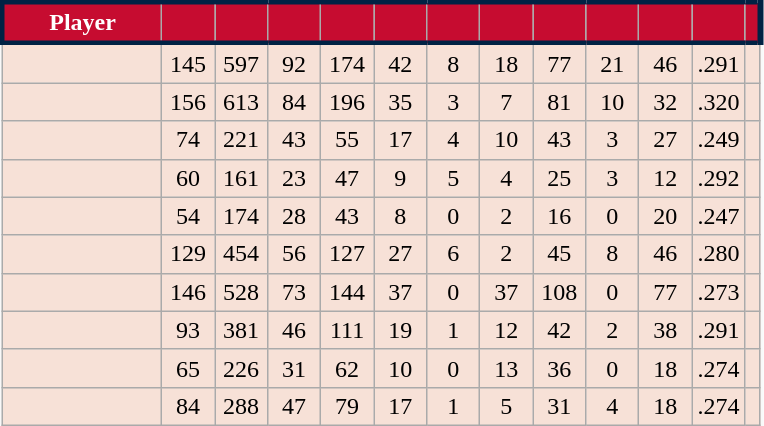<table class="wikitable sortable">
<tr>
<th style="background:#c60c30; width:21%; color:#fff; border-top: 3px solid #024; border-bottom: 3px solid #024; border-left: 3px solid #024;">Player</th>
<th style="background:#c60c30; width:7%; color:#fff; border-top: 3px solid #024; border-bottom: 3px solid #024;"></th>
<th style="background:#c60c30; width:7%; color:#fff; border-top: 3px solid #024; border-bottom: 3px solid #024;"></th>
<th style="background:#c60c30; width:7%; color:#fff; border-top: 3px solid #024; border-bottom: 3px solid #024;"></th>
<th style="background:#c60c30; width:7%; color:#fff; border-top: 3px solid #024; border-bottom: 3px solid #024;"></th>
<th style="background:#c60c30; width:7%; color:#fff; border-top: 3px solid #024; border-bottom: 3px solid #024;"></th>
<th style="background:#c60c30; width:7%; color:#fff; border-top: 3px solid #024; border-bottom: 3px solid #024;"></th>
<th style="background:#c60c30; width:7%; color:#fff; border-top: 3px solid #024; border-bottom: 3px solid #024;"></th>
<th style="background:#c60c30; width:7%; color:#fff; border-top: 3px solid #024; border-bottom: 3px solid #024;"></th>
<th style="background:#c60c30; width:7%; color:#fff; border-top: 3px solid #024; border-bottom: 3px solid #024;"></th>
<th style="background:#c60c30; width:7%; color:#fff; border-top: 3px solid #024; border-bottom: 3px solid #024;"></th>
<th style="background:#c60c30; width:7%; color:#fff; border-top: 3px solid #024; border-bottom: 3px solid #024;"></th>
<th style="background:#c60c30; width:7%; color:#fff; border-top: 3px solid #024; border-bottom: 3px solid #024; border-right: 4px solid #024;"></th>
</tr>
<tr style="text-align:center; background:#f7e1d7;">
<td></td>
<td>145</td>
<td>597</td>
<td>92</td>
<td>174</td>
<td>42</td>
<td>8</td>
<td>18</td>
<td>77</td>
<td>21</td>
<td>46</td>
<td>.291</td>
<td></td>
</tr>
<tr style="text-align:center; background:#f7e1d7;">
<td></td>
<td>156</td>
<td>613</td>
<td>84</td>
<td>196</td>
<td>35</td>
<td>3</td>
<td>7</td>
<td>81</td>
<td>10</td>
<td>32</td>
<td>.320</td>
<td></td>
</tr>
<tr style="text-align:center; background:#f7e1d7;">
<td></td>
<td>74</td>
<td>221</td>
<td>43</td>
<td>55</td>
<td>17</td>
<td>4</td>
<td>10</td>
<td>43</td>
<td>3</td>
<td>27</td>
<td>.249</td>
<td></td>
</tr>
<tr style="text-align:center; background:#f7e1d7;">
<td></td>
<td>60</td>
<td>161</td>
<td>23</td>
<td>47</td>
<td>9</td>
<td>5</td>
<td>4</td>
<td>25</td>
<td>3</td>
<td>12</td>
<td>.292</td>
<td></td>
</tr>
<tr style="text-align:center; background:#f7e1d7;">
<td></td>
<td>54</td>
<td>174</td>
<td>28</td>
<td>43</td>
<td>8</td>
<td>0</td>
<td>2</td>
<td>16</td>
<td>0</td>
<td>20</td>
<td>.247</td>
<td></td>
</tr>
<tr style="text-align:center; background:#f7e1d7;">
<td></td>
<td>129</td>
<td>454</td>
<td>56</td>
<td>127</td>
<td>27</td>
<td>6</td>
<td>2</td>
<td>45</td>
<td>8</td>
<td>46</td>
<td>.280</td>
<td></td>
</tr>
<tr style="text-align:center; background:#f7e1d7;">
<td></td>
<td>146</td>
<td>528</td>
<td>73</td>
<td>144</td>
<td>37</td>
<td>0</td>
<td>37</td>
<td>108</td>
<td>0</td>
<td>77</td>
<td>.273</td>
<td></td>
</tr>
<tr style="text-align:center; background:#f7e1d7;">
<td></td>
<td>93</td>
<td>381</td>
<td>46</td>
<td>111</td>
<td>19</td>
<td>1</td>
<td>12</td>
<td>42</td>
<td>2</td>
<td>38</td>
<td>.291</td>
<td></td>
</tr>
<tr style="text-align:center; background:#f7e1d7;">
<td></td>
<td>65</td>
<td>226</td>
<td>31</td>
<td>62</td>
<td>10</td>
<td>0</td>
<td>13</td>
<td>36</td>
<td>0</td>
<td>18</td>
<td>.274</td>
<td></td>
</tr>
<tr style="text-align:center; background:#f7e1d7;">
<td></td>
<td>84</td>
<td>288</td>
<td>47</td>
<td>79</td>
<td>17</td>
<td>1</td>
<td>5</td>
<td>31</td>
<td>4</td>
<td>18</td>
<td>.274</td>
<td></td>
</tr>
</table>
